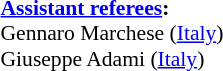<table style="width:100%; font-size:90%;">
<tr>
<td><br><strong><a href='#'>Assistant referees</a>:</strong>
<br>Gennaro Marchese (<a href='#'>Italy</a>)
<br>Giuseppe Adami (<a href='#'>Italy</a>)</td>
</tr>
</table>
